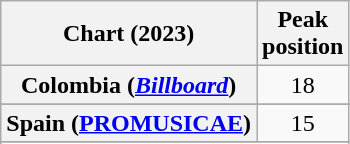<table class="wikitable sortable plainrowheaders" style="text-align:center">
<tr>
<th scope="col">Chart (2023)</th>
<th scope="col">Peak<br>position</th>
</tr>
<tr>
<th scope="row">Colombia (<em><a href='#'>Billboard</a></em>)</th>
<td>18</td>
</tr>
<tr>
</tr>
<tr>
<th scope="row">Spain (<a href='#'>PROMUSICAE</a>)</th>
<td>15</td>
</tr>
<tr>
</tr>
<tr>
</tr>
</table>
